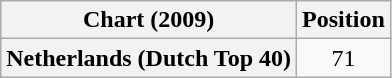<table class="wikitable plainrowheaders">
<tr>
<th>Chart (2009)</th>
<th>Position</th>
</tr>
<tr>
<th scope="row">Netherlands (Dutch Top 40)</th>
<td style="text-align:center;">71</td>
</tr>
</table>
